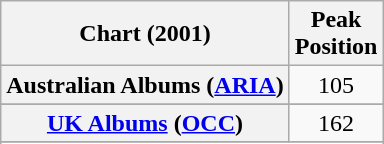<table class="wikitable sortable plainrowheaders" style="text-align:center">
<tr>
<th scope="col">Chart (2001)</th>
<th scope="col">Peak<br>Position</th>
</tr>
<tr>
<th scope="row">Australian Albums (<a href='#'>ARIA</a>)</th>
<td align="center">105</td>
</tr>
<tr>
</tr>
<tr>
</tr>
<tr>
<th scope="row"><a href='#'>UK Albums</a> (<a href='#'>OCC</a>)</th>
<td>162</td>
</tr>
<tr>
</tr>
<tr>
</tr>
</table>
